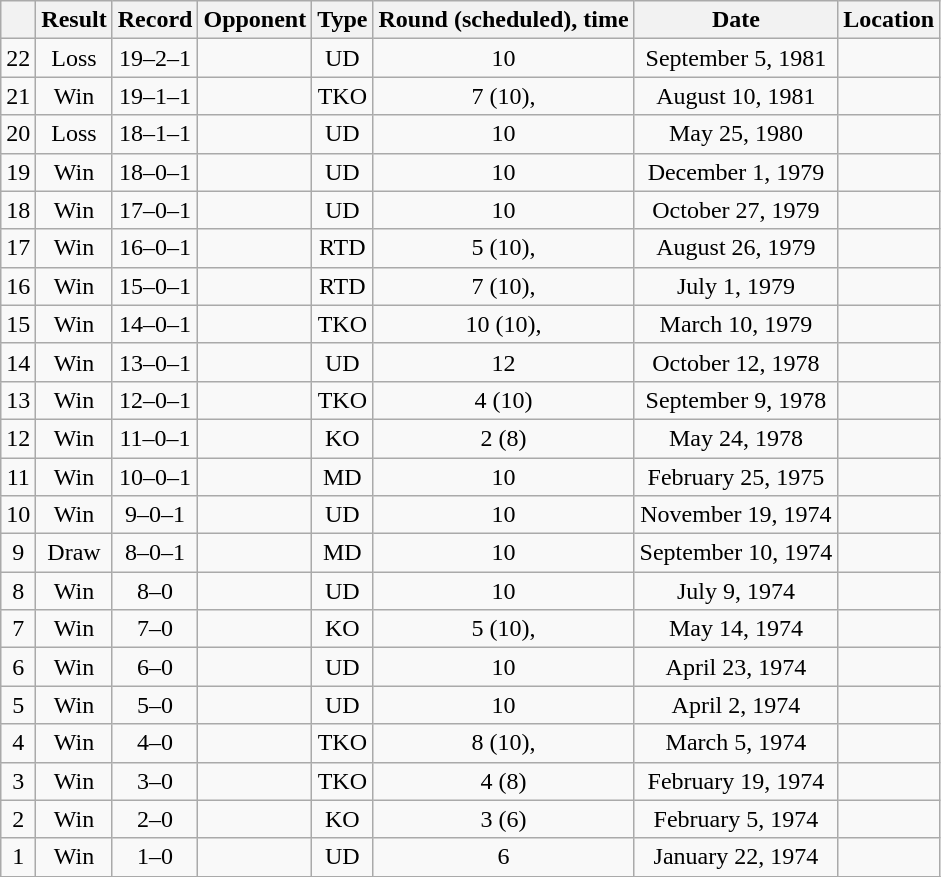<table class="wikitable sortable" style="text-align:center">
<tr>
<th></th>
<th>Result</th>
<th>Record</th>
<th>Opponent</th>
<th>Type</th>
<th>Round (scheduled), time</th>
<th>Date</th>
<th>Location</th>
</tr>
<tr>
<td>22</td>
<td>Loss</td>
<td>19–2–1</td>
<td align="left"></td>
<td>UD</td>
<td>10</td>
<td>September 5, 1981</td>
<td style="text-align:left;"></td>
</tr>
<tr>
<td>21</td>
<td>Win</td>
<td>19–1–1</td>
<td align="left"></td>
<td>TKO</td>
<td>7 (10), </td>
<td>August 10, 1981</td>
<td style="text-align:left;"></td>
</tr>
<tr>
<td>20</td>
<td>Loss</td>
<td>18–1–1</td>
<td align="left"></td>
<td>UD</td>
<td>10</td>
<td>May 25, 1980</td>
<td style="text-align:left;"></td>
</tr>
<tr>
<td>19</td>
<td>Win</td>
<td>18–0–1</td>
<td align="left"></td>
<td>UD</td>
<td>10</td>
<td>December 1, 1979</td>
<td style="text-align:left;"></td>
</tr>
<tr>
<td>18</td>
<td>Win</td>
<td>17–0–1</td>
<td align="left"></td>
<td>UD</td>
<td>10</td>
<td>October 27, 1979</td>
<td style="text-align:left;"></td>
</tr>
<tr>
<td>17</td>
<td>Win</td>
<td>16–0–1</td>
<td align="left"></td>
<td>RTD</td>
<td>5 (10), </td>
<td>August 26, 1979</td>
<td style="text-align:left;"></td>
</tr>
<tr>
<td>16</td>
<td>Win</td>
<td>15–0–1</td>
<td align="left"></td>
<td>RTD</td>
<td>7 (10), </td>
<td>July 1, 1979</td>
<td style="text-align:left;"></td>
</tr>
<tr>
<td>15</td>
<td>Win</td>
<td>14–0–1</td>
<td align="left"></td>
<td>TKO</td>
<td>10 (10), </td>
<td>March 10, 1979</td>
<td style="text-align:left;"></td>
</tr>
<tr>
<td>14</td>
<td>Win</td>
<td>13–0–1</td>
<td align="left"></td>
<td>UD</td>
<td>12</td>
<td>October 12, 1978</td>
<td style="text-align:left;"></td>
</tr>
<tr>
<td>13</td>
<td>Win</td>
<td>12–0–1</td>
<td align="left"></td>
<td>TKO</td>
<td>4 (10)</td>
<td>September 9, 1978</td>
<td style="text-align:left;"></td>
</tr>
<tr>
<td>12</td>
<td>Win</td>
<td>11–0–1</td>
<td align="left"></td>
<td>KO</td>
<td>2 (8)</td>
<td>May 24, 1978</td>
<td style="text-align:left;"></td>
</tr>
<tr>
<td>11</td>
<td>Win</td>
<td>10–0–1</td>
<td align="left"></td>
<td>MD</td>
<td>10</td>
<td>February 25, 1975</td>
<td style="text-align:left;"></td>
</tr>
<tr>
<td>10</td>
<td>Win</td>
<td>9–0–1</td>
<td align="left"></td>
<td>UD</td>
<td>10</td>
<td>November 19, 1974</td>
<td style="text-align:left;"></td>
</tr>
<tr>
<td>9</td>
<td>Draw</td>
<td>8–0–1</td>
<td align="left"></td>
<td>MD</td>
<td>10</td>
<td>September 10, 1974</td>
<td style="text-align:left;"></td>
</tr>
<tr>
<td>8</td>
<td>Win</td>
<td>8–0</td>
<td align="left"></td>
<td>UD</td>
<td>10</td>
<td>July 9, 1974</td>
<td style="text-align:left;"></td>
</tr>
<tr>
<td>7</td>
<td>Win</td>
<td>7–0</td>
<td align="left"></td>
<td>KO</td>
<td>5 (10), </td>
<td>May 14, 1974</td>
<td style="text-align:left;"></td>
</tr>
<tr>
<td>6</td>
<td>Win</td>
<td>6–0</td>
<td align="left"></td>
<td>UD</td>
<td>10</td>
<td>April 23, 1974</td>
<td style="text-align:left;"></td>
</tr>
<tr>
<td>5</td>
<td>Win</td>
<td>5–0</td>
<td align="left"></td>
<td>UD</td>
<td>10</td>
<td>April 2, 1974</td>
<td style="text-align:left;"></td>
</tr>
<tr>
<td>4</td>
<td>Win</td>
<td>4–0</td>
<td align="left"></td>
<td>TKO</td>
<td>8 (10), </td>
<td>March 5, 1974</td>
<td style="text-align:left;"></td>
</tr>
<tr>
<td>3</td>
<td>Win</td>
<td>3–0</td>
<td align="left"></td>
<td>TKO</td>
<td>4 (8)</td>
<td>February 19, 1974</td>
<td style="text-align:left;"></td>
</tr>
<tr>
<td>2</td>
<td>Win</td>
<td>2–0</td>
<td align="left"></td>
<td>KO</td>
<td>3 (6)</td>
<td>February 5, 1974</td>
<td style="text-align:left;"></td>
</tr>
<tr>
<td>1</td>
<td>Win</td>
<td>1–0</td>
<td align="left"></td>
<td>UD</td>
<td>6</td>
<td>January 22, 1974</td>
<td style="text-align:left;"></td>
</tr>
<tr>
</tr>
</table>
